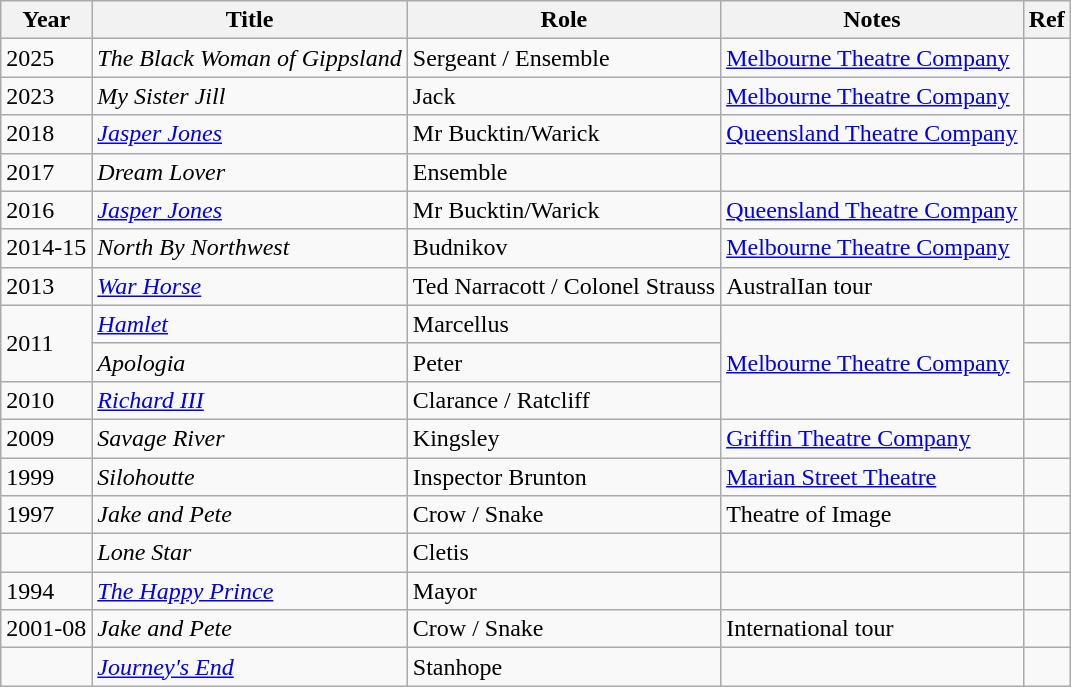<table class="wikitable sortable">
<tr>
<th>Year</th>
<th>Title</th>
<th>Role</th>
<th>Notes</th>
<th>Ref</th>
</tr>
<tr>
<td>2025</td>
<td><em>The Black Woman of Gippsland</em></td>
<td>Sergeant / Ensemble</td>
<td><a href='#'>Melbourne Theatre Company</a></td>
<td></td>
</tr>
<tr>
<td>2023</td>
<td><em>My Sister Jill</em></td>
<td>Jack</td>
<td><a href='#'>Melbourne Theatre Company</a></td>
<td></td>
</tr>
<tr>
<td>2018</td>
<td><em><a href='#'>Jasper Jones</a></em></td>
<td>Mr Bucktin/Warick</td>
<td><a href='#'>Queensland Theatre Company</a></td>
<td></td>
</tr>
<tr>
<td>2017</td>
<td><em>Dream Lover</em></td>
<td>Ensemble</td>
<td></td>
<td></td>
</tr>
<tr>
<td>2016</td>
<td><em><a href='#'>Jasper Jones</a></em></td>
<td>Mr Bucktin/Warick</td>
<td><a href='#'>Queensland Theatre Company</a></td>
<td></td>
</tr>
<tr>
<td>2014-15</td>
<td><em>North By Northwest</em></td>
<td>Budnikov</td>
<td><a href='#'>Melbourne Theatre Company</a></td>
<td></td>
</tr>
<tr>
<td>2013</td>
<td><em><a href='#'>War Horse</a></em></td>
<td>Ted Narracott / Colonel Strauss</td>
<td>AustralIan tour</td>
<td></td>
</tr>
<tr>
<td rowspan="2">2011</td>
<td><em><a href='#'>Hamlet</a></em></td>
<td>Marcellus</td>
<td rowspan="3"><a href='#'>Melbourne Theatre Company</a></td>
<td></td>
</tr>
<tr>
<td><em>Apologia</em></td>
<td>Peter</td>
<td></td>
</tr>
<tr>
<td>2010</td>
<td><em><a href='#'>Richard III</a></em></td>
<td>Clarance / Ratcliff</td>
<td></td>
</tr>
<tr>
<td>2009</td>
<td><em>Savage River</em></td>
<td>Kingsley</td>
<td><a href='#'>Griffin Theatre Company</a></td>
<td></td>
</tr>
<tr>
<td>1999</td>
<td><em>Silohoutte</em></td>
<td>Inspector Brunton</td>
<td><a href='#'>Marian Street Theatre</a></td>
<td></td>
</tr>
<tr>
<td>1997</td>
<td><em>Jake and Pete</em></td>
<td>Crow / Snake</td>
<td>Theatre of Image</td>
<td></td>
</tr>
<tr>
<td></td>
<td><em>Lone Star</em></td>
<td>Cletis</td>
<td></td>
<td></td>
</tr>
<tr>
<td>1994</td>
<td><em><a href='#'>The Happy Prince</a></em></td>
<td>Mayor</td>
<td></td>
<td></td>
</tr>
<tr>
<td>2001-08</td>
<td><em>Jake and Pete</em></td>
<td>Crow / Snake</td>
<td>International tour</td>
<td></td>
</tr>
<tr>
<td></td>
<td><em><a href='#'>Journey's End</a></em></td>
<td>Stanhope</td>
<td></td>
<td></td>
</tr>
</table>
